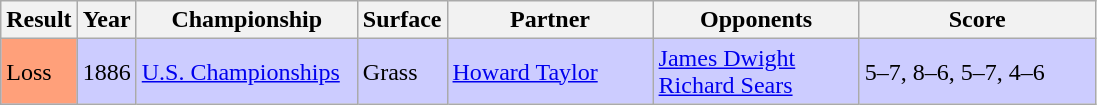<table class="sortable wikitable">
<tr>
<th style="width:40px">Result</th>
<th style="width:30px">Year</th>
<th style="width:140px">Championship</th>
<th style="width:50px">Surface</th>
<th style="width:130px">Partner</th>
<th style="width:130px">Opponents</th>
<th style="width:150px" class="unsortable">Score</th>
</tr>
<tr style="background:#ccf;">
<td style="background:#ffa07a;">Loss</td>
<td>1886</td>
<td><a href='#'>U.S. Championships</a></td>
<td>Grass</td>
<td> <a href='#'>Howard Taylor</a></td>
<td> <a href='#'>James Dwight</a> <br>  <a href='#'>Richard Sears</a></td>
<td>5–7, 8–6, 5–7, 4–6</td>
</tr>
</table>
